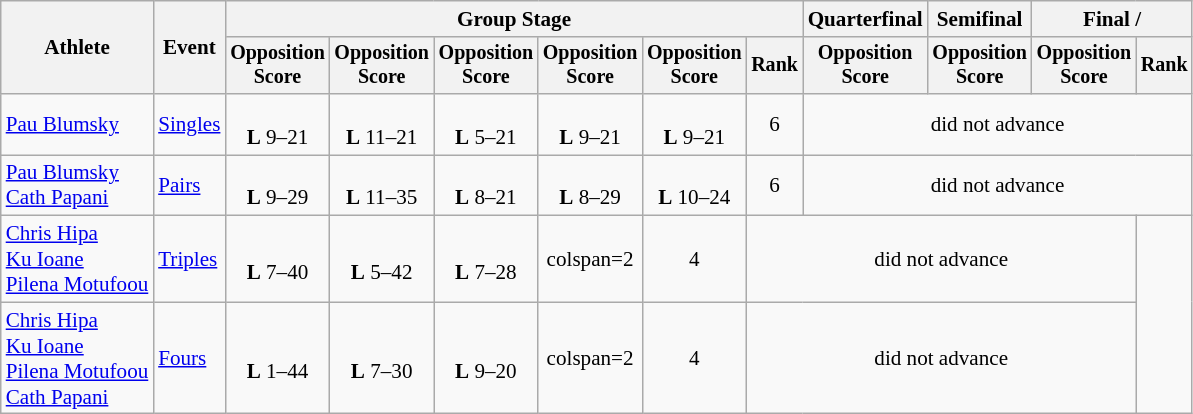<table class="wikitable" style="font-size:88%">
<tr>
<th rowspan=2>Athlete</th>
<th rowspan=2>Event</th>
<th colspan=6>Group Stage</th>
<th>Quarterfinal</th>
<th>Semifinal</th>
<th colspan=2>Final / </th>
</tr>
<tr style="font-size:95%">
<th>Opposition<br>Score</th>
<th>Opposition<br>Score</th>
<th>Opposition<br>Score</th>
<th>Opposition<br>Score</th>
<th>Opposition<br>Score</th>
<th>Rank</th>
<th>Opposition<br>Score</th>
<th>Opposition<br>Score</th>
<th>Opposition<br>Score</th>
<th>Rank</th>
</tr>
<tr align=center>
<td align=left><a href='#'>Pau Blumsky</a></td>
<td align=left><a href='#'>Singles</a></td>
<td><br><strong>L</strong> 9–21</td>
<td><br><strong>L</strong> 11–21</td>
<td><br><strong>L</strong> 5–21</td>
<td><br><strong>L</strong> 9–21</td>
<td><br><strong>L</strong> 9–21</td>
<td>6</td>
<td colspan=4>did not advance</td>
</tr>
<tr align=center>
<td align=left><a href='#'>Pau Blumsky</a><br><a href='#'>Cath Papani</a></td>
<td align=left><a href='#'>Pairs</a></td>
<td><br><strong>L</strong> 9–29</td>
<td><br><strong>L</strong> 11–35</td>
<td><br><strong>L</strong> 8–21</td>
<td><br><strong>L</strong> 8–29</td>
<td><br><strong>L</strong> 10–24</td>
<td>6</td>
<td colspan=4>did not advance</td>
</tr>
<tr align=center>
<td align=left><a href='#'>Chris Hipa</a><br><a href='#'>Ku Ioane</a><br><a href='#'>Pilena Motufoou</a></td>
<td align=left><a href='#'>Triples</a></td>
<td><br><strong>L</strong> 7–40</td>
<td><br><strong>L</strong> 5–42</td>
<td><br><strong>L</strong> 7–28</td>
<td>colspan=2 </td>
<td>4</td>
<td colspan=4>did not advance</td>
</tr>
<tr align=center>
<td align=left><a href='#'>Chris Hipa</a><br><a href='#'>Ku Ioane</a><br><a href='#'>Pilena Motufoou</a><br><a href='#'>Cath Papani</a></td>
<td align=left><a href='#'>Fours</a></td>
<td><br><strong>L</strong> 1–44</td>
<td><br><strong>L</strong> 7–30</td>
<td><br><strong>L</strong> 9–20</td>
<td>colspan=2 </td>
<td>4</td>
<td colspan=4>did not advance</td>
</tr>
</table>
